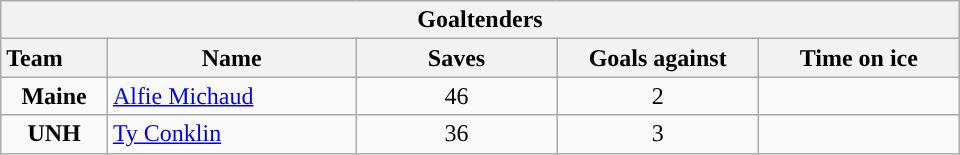<table class="wikitable" style="width:40em; text-align:right;">
<tr>
<th colspan=5>Goaltenders</th>
</tr>
<tr>
<th style="width:4em; text-align:left;">Team</th>
<th style="width:10em;">Name</th>
<th style="width:8em;">Saves</th>
<th style="width:8em;">Goals against</th>
<th style="width:8em;">Time on ice</th>
</tr>
<tr>
<td align=center><strong>Maine</strong></td>
<td style="text-align:left;"><a href='#'>Alfie Michaud</a></td>
<td align=center>46</td>
<td align=center>2</td>
<td align=center></td>
</tr>
<tr>
<td align=center><strong>UNH</strong></td>
<td style="text-align:left;"><a href='#'>Ty Conklin</a></td>
<td align=center>36</td>
<td align=center>3</td>
<td align=center></td>
</tr>
</table>
